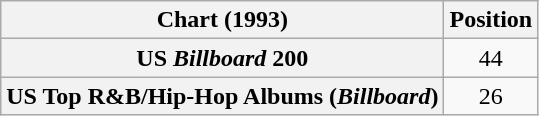<table class="wikitable sortable plainrowheaders" style="text-align:center">
<tr>
<th scope="col">Chart (1993)</th>
<th scope="col">Position</th>
</tr>
<tr>
<th scope="row">US <em>Billboard</em> 200</th>
<td>44</td>
</tr>
<tr>
<th scope="row">US Top R&B/Hip-Hop Albums (<em>Billboard</em>)</th>
<td>26</td>
</tr>
</table>
